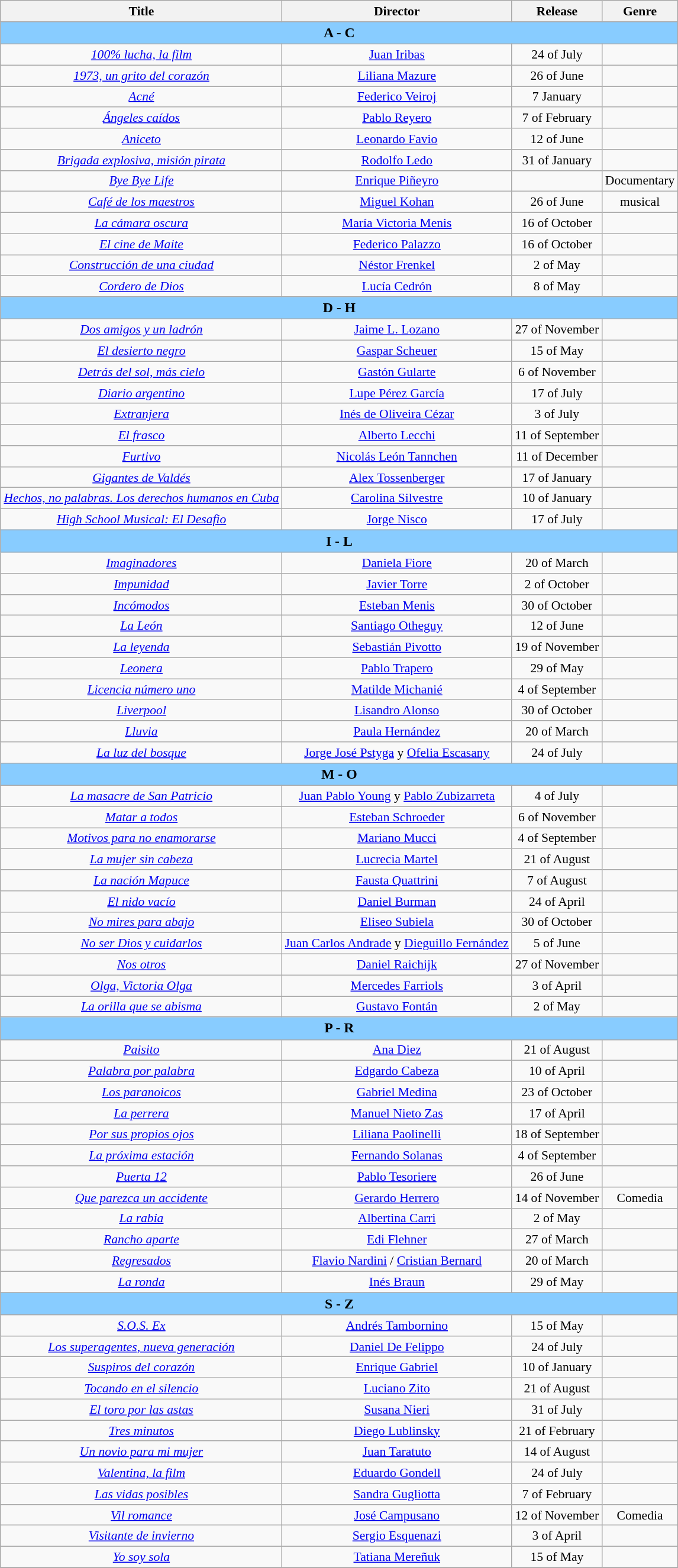<table class="wikitable" style="margin:1em 0 1em 1em; text-align: center; font-size: 90%;">
<tr>
<th scope="col">Title</th>
<th scope="col">Director</th>
<th scope="col">Release</th>
<th scope="col">Genre</th>
</tr>
<tr>
<th colspan="4" style="background-color:#88ccff; font-size:110%;"><strong>A  -  C</strong></th>
</tr>
<tr>
<td><em><a href='#'>100% lucha, la film</a></em></td>
<td><a href='#'>Juan Iribas</a></td>
<td>24 of July</td>
<td></td>
</tr>
<tr>
<td><em><a href='#'>1973, un grito del corazón</a></em></td>
<td><a href='#'>Liliana Mazure</a></td>
<td>26 of June</td>
<td></td>
</tr>
<tr>
<td><em><a href='#'>Acné</a></em></td>
<td><a href='#'>Federico Veiroj</a></td>
<td>7 January</td>
<td></td>
</tr>
<tr>
<td><em><a href='#'>Ángeles caídos</a></em></td>
<td><a href='#'>Pablo Reyero</a></td>
<td>7 of February</td>
<td></td>
</tr>
<tr ->
<td><em><a href='#'>Aniceto</a></em></td>
<td><a href='#'>Leonardo Favio</a></td>
<td>12 of June</td>
<td></td>
</tr>
<tr>
<td><em><a href='#'>Brigada explosiva, misión pirata</a></em></td>
<td><a href='#'>Rodolfo Ledo</a></td>
<td>31 of January</td>
<td></td>
</tr>
<tr>
<td><em><a href='#'>Bye Bye Life</a></em></td>
<td><a href='#'>Enrique Piñeyro</a></td>
<td></td>
<td>Documentary</td>
</tr>
<tr>
<td><em><a href='#'>Café de los maestros</a></em></td>
<td><a href='#'>Miguel Kohan</a></td>
<td>26 of June</td>
<td>musical</td>
</tr>
<tr>
<td><em><a href='#'>La cámara oscura</a></em></td>
<td><a href='#'>María Victoria Menis</a></td>
<td>16 of October</td>
<td></td>
</tr>
<tr>
<td><em><a href='#'>El cine de Maite</a></em></td>
<td><a href='#'>Federico Palazzo</a></td>
<td>16 of October</td>
<td></td>
</tr>
<tr>
<td><em><a href='#'>Construcción de una ciudad</a></em></td>
<td><a href='#'>Néstor Frenkel</a></td>
<td>2 of May</td>
<td></td>
</tr>
<tr>
<td><em><a href='#'>Cordero de Dios</a></em></td>
<td><a href='#'>Lucía Cedrón</a></td>
<td>8 of May</td>
<td></td>
</tr>
<tr>
<th colspan="4" style="background-color:#88ccff; font-size:110%;"><strong>D  -  H</strong></th>
</tr>
<tr>
<td><em><a href='#'>Dos amigos y un ladrón</a></em></td>
<td><a href='#'>Jaime L. Lozano</a></td>
<td>27 of November</td>
<td></td>
</tr>
<tr>
<td><em><a href='#'>El desierto negro</a></em></td>
<td><a href='#'>Gaspar Scheuer</a></td>
<td>15 of May</td>
<td></td>
</tr>
<tr>
<td><em><a href='#'>Detrás del sol, más cielo</a></em></td>
<td><a href='#'>Gastón Gularte</a></td>
<td>6 of November</td>
<td></td>
</tr>
<tr>
<td><em><a href='#'>Diario argentino</a></em></td>
<td><a href='#'>Lupe Pérez García</a></td>
<td>17 of July</td>
<td></td>
</tr>
<tr>
<td><em><a href='#'>Extranjera</a></em></td>
<td><a href='#'>Inés de Oliveira Cézar</a></td>
<td>3 of July</td>
<td></td>
</tr>
<tr>
<td><em><a href='#'>El frasco</a></em></td>
<td><a href='#'>Alberto Lecchi</a></td>
<td>11 of September</td>
<td></td>
</tr>
<tr>
<td><em><a href='#'>Furtivo</a></em></td>
<td><a href='#'>Nicolás León Tannchen</a></td>
<td>11 of December</td>
<td></td>
</tr>
<tr>
<td><em><a href='#'>Gigantes de Valdés</a></em></td>
<td><a href='#'>Alex Tossenberger</a></td>
<td>17 of January</td>
<td></td>
</tr>
<tr>
<td><em><a href='#'>Hechos, no palabras. Los derechos humanos en Cuba</a></em></td>
<td><a href='#'>Carolina Silvestre</a></td>
<td>10 of January</td>
<td></td>
</tr>
<tr>
<td><em><a href='#'>High School Musical: El Desafio</a></em></td>
<td><a href='#'>Jorge Nisco</a></td>
<td>17 of July</td>
<td></td>
</tr>
<tr>
<th colspan="4" style="background-color:#88ccff; font-size:110%;"><strong>I  -  L</strong></th>
</tr>
<tr>
<td><em><a href='#'>Imaginadores</a></em></td>
<td><a href='#'>Daniela Fiore</a></td>
<td>20 of March</td>
<td></td>
</tr>
<tr>
<td><em><a href='#'>Impunidad</a></em></td>
<td><a href='#'>Javier Torre</a></td>
<td>2 of October</td>
<td></td>
</tr>
<tr>
<td><em><a href='#'>Incómodos</a></em></td>
<td><a href='#'>Esteban Menis</a></td>
<td>30 of October</td>
<td></td>
</tr>
<tr>
<td><em><a href='#'>La León</a></em></td>
<td><a href='#'>Santiago Otheguy</a></td>
<td>12 of June</td>
<td></td>
</tr>
<tr>
<td><em><a href='#'>La leyenda</a></em></td>
<td><a href='#'>Sebastián Pivotto</a></td>
<td>19 of November</td>
<td></td>
</tr>
<tr>
<td><em><a href='#'>Leonera</a></em></td>
<td><a href='#'>Pablo Trapero</a></td>
<td>29 of May</td>
<td></td>
</tr>
<tr>
<td><em><a href='#'>Licencia número uno</a></em></td>
<td><a href='#'>Matilde Michanié</a></td>
<td>4 of September</td>
<td></td>
</tr>
<tr>
<td><em><a href='#'>Liverpool</a></em></td>
<td><a href='#'>Lisandro Alonso</a></td>
<td>30 of October</td>
<td></td>
</tr>
<tr>
<td><em><a href='#'>Lluvia</a></em></td>
<td><a href='#'>Paula Hernández</a></td>
<td>20 of March</td>
<td></td>
</tr>
<tr>
<td><em><a href='#'>La luz del bosque</a></em></td>
<td><a href='#'>Jorge José Pstyga</a> y <a href='#'>Ofelia Escasany</a></td>
<td>24 of July</td>
<td></td>
</tr>
<tr>
<th colspan="4" style="background-color:#88ccff; font-size:110%;"><strong>M  -  O</strong></th>
</tr>
<tr>
<td><em><a href='#'>La masacre de San Patricio</a></em></td>
<td><a href='#'>Juan Pablo Young</a> y <a href='#'>Pablo Zubizarreta</a></td>
<td>4 of July</td>
<td></td>
</tr>
<tr>
<td><em><a href='#'>Matar a todos</a></em></td>
<td><a href='#'>Esteban Schroeder</a></td>
<td>6 of November</td>
<td></td>
</tr>
<tr>
<td><em><a href='#'>Motivos para no enamorarse</a></em></td>
<td><a href='#'>Mariano Mucci</a></td>
<td>4 of September</td>
<td></td>
</tr>
<tr>
<td><em><a href='#'>La mujer sin cabeza</a></em></td>
<td><a href='#'>Lucrecia Martel</a></td>
<td>21 of August</td>
<td></td>
</tr>
<tr>
<td><em><a href='#'>La nación Mapuce</a></em></td>
<td><a href='#'>Fausta Quattrini</a></td>
<td>7 of August</td>
<td></td>
</tr>
<tr>
<td><em><a href='#'>El nido vacío</a></em></td>
<td><a href='#'>Daniel Burman</a></td>
<td>24 of April</td>
<td></td>
</tr>
<tr>
<td><em><a href='#'>No mires para abajo</a></em></td>
<td><a href='#'>Eliseo Subiela</a></td>
<td>30 of October</td>
<td></td>
</tr>
<tr>
<td><em><a href='#'>No ser Dios y cuidarlos</a></em></td>
<td><a href='#'>Juan Carlos Andrade</a> y <a href='#'>Dieguillo Fernández</a></td>
<td>5 of June</td>
<td></td>
</tr>
<tr>
<td><em><a href='#'>Nos otros</a></em></td>
<td><a href='#'>Daniel Raichijk</a></td>
<td>27 of November</td>
<td></td>
</tr>
<tr>
<td><em><a href='#'>Olga, Victoria Olga</a></em></td>
<td><a href='#'>Mercedes Farriols</a></td>
<td>3 of April</td>
<td></td>
</tr>
<tr>
<td><em><a href='#'>La orilla que se abisma</a></em></td>
<td><a href='#'>Gustavo Fontán</a></td>
<td>2 of May</td>
<td></td>
</tr>
<tr>
<th colspan="4" style="background-color:#88ccff; font-size:110%;"><strong>P  -  R</strong></th>
</tr>
<tr>
<td><em><a href='#'>Paisito</a></em></td>
<td><a href='#'>Ana Diez</a></td>
<td>21 of August</td>
<td></td>
</tr>
<tr>
<td><em><a href='#'>Palabra por palabra</a></em></td>
<td><a href='#'>Edgardo Cabeza</a></td>
<td>10 of April</td>
<td></td>
</tr>
<tr>
<td><em><a href='#'>Los paranoicos</a></em></td>
<td><a href='#'>Gabriel Medina</a></td>
<td>23 of October</td>
<td></td>
</tr>
<tr>
<td><em><a href='#'>La perrera</a></em></td>
<td><a href='#'>Manuel Nieto Zas</a></td>
<td>17 of April</td>
<td></td>
</tr>
<tr>
<td><em><a href='#'>Por sus propios ojos</a></em></td>
<td><a href='#'>Liliana Paolinelli</a></td>
<td>18 of September</td>
<td></td>
</tr>
<tr>
<td><em><a href='#'>La próxima estación</a></em></td>
<td><a href='#'>Fernando Solanas</a></td>
<td>4 of September</td>
<td></td>
</tr>
<tr>
<td><em><a href='#'>Puerta 12</a></em></td>
<td><a href='#'>Pablo Tesoriere</a></td>
<td>26 of June</td>
<td></td>
</tr>
<tr>
<td><em><a href='#'>Que parezca un accidente</a></em></td>
<td><a href='#'>Gerardo Herrero</a></td>
<td>14 of November</td>
<td>Comedia</td>
</tr>
<tr>
<td><em><a href='#'>La rabia</a></em></td>
<td><a href='#'>Albertina Carri</a></td>
<td>2 of May</td>
<td></td>
</tr>
<tr>
<td><em><a href='#'>Rancho aparte</a></em></td>
<td><a href='#'>Edi Flehner</a></td>
<td>27 of March</td>
<td></td>
</tr>
<tr>
<td><em><a href='#'>Regresados</a></em></td>
<td><a href='#'>Flavio Nardini</a> /  <a href='#'>Cristian Bernard</a></td>
<td>20 of March</td>
<td></td>
</tr>
<tr>
<td><em><a href='#'>La ronda</a></em></td>
<td><a href='#'>Inés Braun</a></td>
<td>29 of May</td>
<td></td>
</tr>
<tr>
<th colspan="4" style="background-color:#88ccff; font-size:110%;"><strong>S -  Z</strong></th>
</tr>
<tr>
<td><em><a href='#'>S.O.S. Ex</a></em></td>
<td><a href='#'>Andrés Tambornino</a></td>
<td>15 of May</td>
<td></td>
</tr>
<tr>
<td><em><a href='#'>Los superagentes, nueva generación</a></em></td>
<td><a href='#'>Daniel De Felippo</a></td>
<td>24 of July</td>
<td></td>
</tr>
<tr>
<td><em><a href='#'>Suspiros del corazón</a></em></td>
<td><a href='#'>Enrique Gabriel</a></td>
<td>10 of January</td>
<td></td>
</tr>
<tr>
<td><em><a href='#'>Tocando en el silencio</a></em></td>
<td><a href='#'>Luciano Zito</a></td>
<td>21 of August</td>
<td></td>
</tr>
<tr>
<td><em><a href='#'>El toro por las astas</a></em></td>
<td><a href='#'>Susana Nieri</a></td>
<td>31 of July</td>
<td></td>
</tr>
<tr>
<td><em><a href='#'>Tres minutos</a></em></td>
<td><a href='#'>Diego Lublinsky</a></td>
<td>21 of February</td>
<td></td>
</tr>
<tr>
<td><em><a href='#'>Un novio para mi mujer</a></em></td>
<td><a href='#'>Juan Taratuto</a></td>
<td>14 of August</td>
<td></td>
</tr>
<tr>
<td><em><a href='#'>Valentina, la film</a></em></td>
<td><a href='#'>Eduardo Gondell</a></td>
<td>24 of July</td>
<td></td>
</tr>
<tr>
<td><em><a href='#'>Las vidas posibles</a></em></td>
<td><a href='#'>Sandra Gugliotta</a></td>
<td>7 of February</td>
<td></td>
</tr>
<tr>
<td><em><a href='#'>Vil romance</a></em></td>
<td><a href='#'>José Campusano</a></td>
<td>12 of November</td>
<td>Comedia</td>
</tr>
<tr>
<td><em><a href='#'>Visitante de invierno</a></em></td>
<td><a href='#'>Sergio Esquenazi</a></td>
<td>3 of April</td>
<td></td>
</tr>
<tr>
<td><em><a href='#'>Yo soy sola</a></em></td>
<td><a href='#'>Tatiana Mereñuk</a></td>
<td>15 of May</td>
<td></td>
</tr>
<tr>
</tr>
</table>
